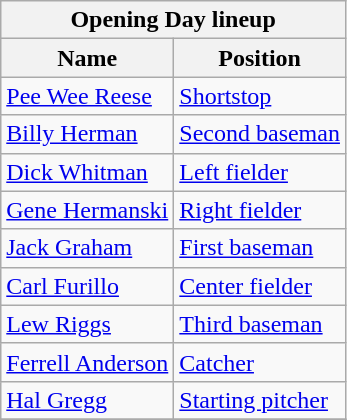<table class="wikitable" style="text-align:left">
<tr>
<th colspan="2">Opening Day lineup</th>
</tr>
<tr>
<th>Name</th>
<th>Position</th>
</tr>
<tr>
<td><a href='#'>Pee Wee Reese</a></td>
<td><a href='#'>Shortstop</a></td>
</tr>
<tr>
<td><a href='#'>Billy Herman</a></td>
<td><a href='#'>Second baseman</a></td>
</tr>
<tr>
<td><a href='#'>Dick Whitman</a></td>
<td><a href='#'>Left fielder</a></td>
</tr>
<tr>
<td><a href='#'>Gene Hermanski</a></td>
<td><a href='#'>Right fielder</a></td>
</tr>
<tr>
<td><a href='#'>Jack Graham</a></td>
<td><a href='#'>First baseman</a></td>
</tr>
<tr>
<td><a href='#'>Carl Furillo</a></td>
<td><a href='#'>Center fielder</a></td>
</tr>
<tr>
<td><a href='#'>Lew Riggs</a></td>
<td><a href='#'>Third baseman</a></td>
</tr>
<tr>
<td><a href='#'>Ferrell Anderson</a></td>
<td><a href='#'>Catcher</a></td>
</tr>
<tr>
<td><a href='#'>Hal Gregg</a></td>
<td><a href='#'>Starting pitcher</a></td>
</tr>
<tr>
</tr>
</table>
